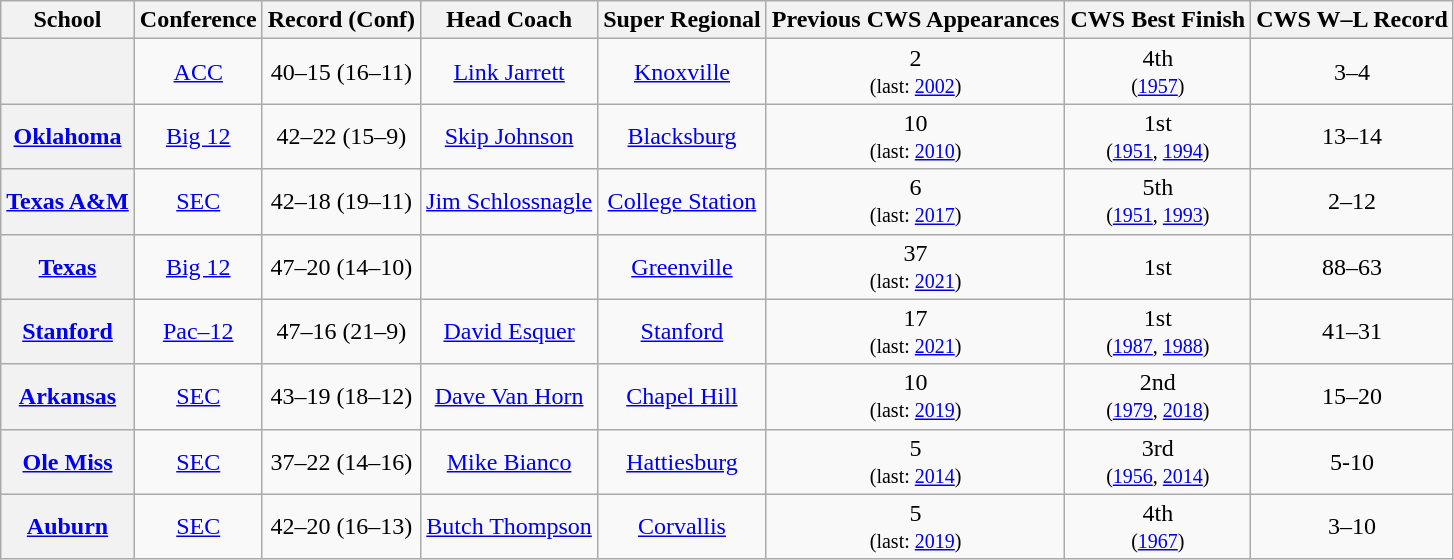<table class="wikitable sortable plainrowheaders" style="text-align:center">
<tr>
<th scope="col">School</th>
<th scope="col">Conference</th>
<th scope="col">Record (Conf)</th>
<th scope="col">Head Coach</th>
<th scope="col">Super Regional</th>
<th scope="col">Previous CWS Appearances</th>
<th scope="col">CWS Best Finish</th>
<th scope="col">CWS W–L Record</th>
</tr>
<tr>
<th scope="row" style="text-align:center"></th>
<td><a href='#'>ACC</a></td>
<td>40–15 (16–11)</td>
<td><a href='#'>Link Jarrett</a></td>
<td><a href='#'>Knoxville</a></td>
<td>2<br><small>(last: <a href='#'>2002</a>)</small></td>
<td>4th<br><small>(<a href='#'>1957</a>)</small></td>
<td>3–4</td>
</tr>
<tr>
<th scope="row" style="text-align:center"><a href='#'>Oklahoma</a></th>
<td><a href='#'>Big 12</a></td>
<td>42–22 (15–9)</td>
<td><a href='#'>Skip Johnson</a></td>
<td><a href='#'>Blacksburg</a></td>
<td>10<br><small>(last: <a href='#'>2010</a>)</small></td>
<td>1st<br><small>(<a href='#'>1951</a>, <a href='#'>1994</a>)</small></td>
<td>13–14</td>
</tr>
<tr>
<th scope="row" style="text-align:center"><a href='#'>Texas A&M</a></th>
<td><a href='#'>SEC</a></td>
<td>42–18 (19–11)</td>
<td><a href='#'>Jim Schlossnagle</a></td>
<td><a href='#'>College Station</a></td>
<td>6<br><small>(last: <a href='#'>2017</a>)</small></td>
<td>5th<br><small>(<a href='#'>1951</a>, <a href='#'>1993</a>)</small></td>
<td>2–12</td>
</tr>
<tr>
<th scope="row" style="text-align:center"><a href='#'>Texas</a></th>
<td><a href='#'>Big 12</a></td>
<td>47–20 (14–10)</td>
<td></td>
<td><a href='#'>Greenville</a></td>
<td>37<br><small>(last: <a href='#'>2021</a>)</small></td>
<td>1st<br></td>
<td>88–63</td>
</tr>
<tr>
<th scope="row" style="text-align:center"><a href='#'>Stanford</a></th>
<td><a href='#'>Pac–12</a></td>
<td>47–16 (21–9)</td>
<td><a href='#'>David Esquer</a></td>
<td><a href='#'>Stanford</a></td>
<td>17<br><small>(last: <a href='#'>2021</a>)</small></td>
<td>1st<br><small>(<a href='#'>1987</a>, <a href='#'>1988</a>)</small></td>
<td>41–31</td>
</tr>
<tr>
<th scope="row" style="text-align:center"><a href='#'>Arkansas</a></th>
<td><a href='#'>SEC</a></td>
<td>43–19 (18–12)</td>
<td><a href='#'>Dave Van Horn</a></td>
<td><a href='#'>Chapel Hill</a></td>
<td>10<br><small>(last: <a href='#'>2019</a>)</small></td>
<td>2nd<br><small>(<a href='#'>1979</a>, <a href='#'>2018</a>)</small></td>
<td>15–20</td>
</tr>
<tr>
<th scope="row" style="text-align:center"><a href='#'>Ole Miss</a></th>
<td><a href='#'>SEC</a></td>
<td>37–22 (14–16)</td>
<td><a href='#'>Mike Bianco</a></td>
<td><a href='#'>Hattiesburg</a></td>
<td>5<br><small>(last: <a href='#'>2014</a>)</small></td>
<td>3rd<br><small>(<a href='#'>1956</a>, <a href='#'>2014</a>)</small></td>
<td>5-10</td>
</tr>
<tr>
<th scope="row" style="text-align:center"><a href='#'>Auburn</a></th>
<td><a href='#'>SEC</a></td>
<td>42–20 (16–13)</td>
<td><a href='#'>Butch Thompson</a></td>
<td><a href='#'>Corvallis</a></td>
<td>5<br><small>(last: <a href='#'>2019</a>)</small></td>
<td>4th<br><small>(<a href='#'>1967</a>)</small></td>
<td>3–10</td>
</tr>
</table>
